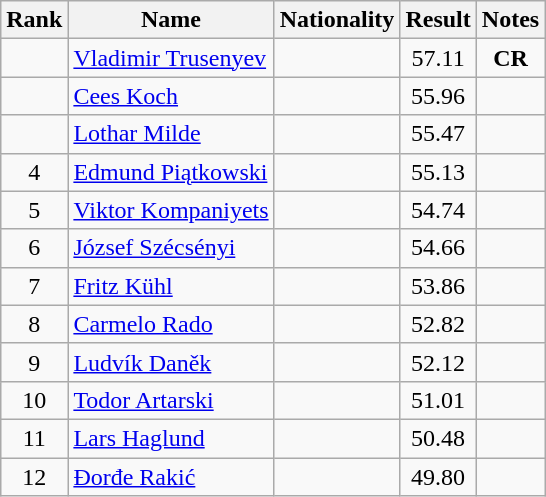<table class="wikitable sortable" style="text-align:center">
<tr>
<th>Rank</th>
<th>Name</th>
<th>Nationality</th>
<th>Result</th>
<th>Notes</th>
</tr>
<tr>
<td></td>
<td align=left><a href='#'>Vladimir Trusenyev</a></td>
<td align=left></td>
<td>57.11</td>
<td><strong>CR</strong></td>
</tr>
<tr>
<td></td>
<td align=left><a href='#'>Cees Koch</a></td>
<td align=left></td>
<td>55.96</td>
<td></td>
</tr>
<tr>
<td></td>
<td align=left><a href='#'>Lothar Milde</a></td>
<td align=left></td>
<td>55.47</td>
<td></td>
</tr>
<tr>
<td>4</td>
<td align=left><a href='#'>Edmund Piątkowski</a></td>
<td align=left></td>
<td>55.13</td>
<td></td>
</tr>
<tr>
<td>5</td>
<td align=left><a href='#'>Viktor Kompaniyets</a></td>
<td align=left></td>
<td>54.74</td>
<td></td>
</tr>
<tr>
<td>6</td>
<td align=left><a href='#'>József Szécsényi</a></td>
<td align=left></td>
<td>54.66</td>
<td></td>
</tr>
<tr>
<td>7</td>
<td align=left><a href='#'>Fritz Kühl</a></td>
<td align=left></td>
<td>53.86</td>
<td></td>
</tr>
<tr>
<td>8</td>
<td align=left><a href='#'>Carmelo Rado</a></td>
<td align=left></td>
<td>52.82</td>
<td></td>
</tr>
<tr>
<td>9</td>
<td align=left><a href='#'>Ludvík Daněk</a></td>
<td align=left></td>
<td>52.12</td>
<td></td>
</tr>
<tr>
<td>10</td>
<td align=left><a href='#'>Todor Artarski</a></td>
<td align=left></td>
<td>51.01</td>
<td></td>
</tr>
<tr>
<td>11</td>
<td align=left><a href='#'>Lars Haglund</a></td>
<td align=left></td>
<td>50.48</td>
<td></td>
</tr>
<tr>
<td>12</td>
<td align=left><a href='#'>Đorđe Rakić</a></td>
<td align=left></td>
<td>49.80</td>
<td></td>
</tr>
</table>
